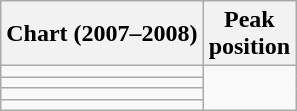<table class="wikitable sortable">
<tr>
<th align="left">Chart (2007–2008)</th>
<th align="center">Peak<br>position</th>
</tr>
<tr>
<td></td>
</tr>
<tr>
<td></td>
</tr>
<tr>
<td></td>
</tr>
<tr>
<td></td>
</tr>
</table>
